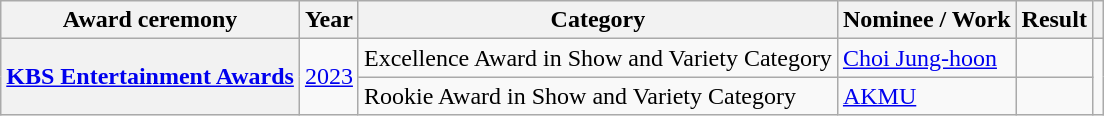<table class="wikitable plainrowheaders sortable">
<tr>
<th scope="col">Award ceremony</th>
<th scope="col">Year</th>
<th scope="col">Category</th>
<th scope="col">Nominee / Work</th>
<th scope="col">Result</th>
<th scope="col" class="unsortable"></th>
</tr>
<tr>
<th scope="row"  rowspan="2"><a href='#'>KBS Entertainment Awards</a></th>
<td style="text-align:center" rowspan="2"><a href='#'>2023</a></td>
<td>Excellence Award in Show and Variety Category</td>
<td><a href='#'>Choi Jung-hoon</a></td>
<td></td>
<td style="text-align:center" rowspan="2"></td>
</tr>
<tr>
<td>Rookie Award in Show and Variety Category</td>
<td><a href='#'>AKMU</a></td>
<td></td>
</tr>
</table>
